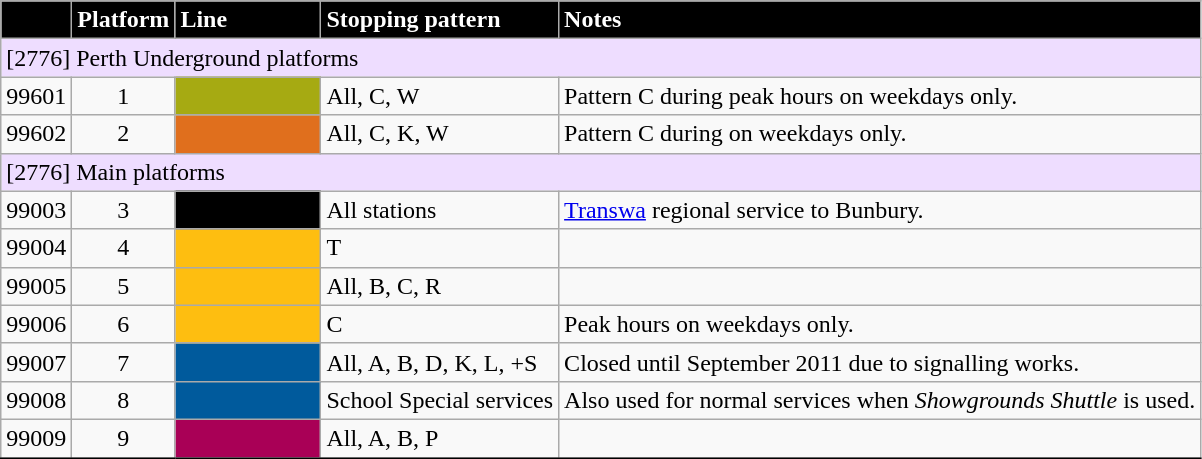<table class="wikitable" style="float: none; margin-center: 1em; margin-bottom: 0.5em; border: black solid 1px; text-align:center;">
<tr style="color:#FFFFFF;">
<th style="background:#000000; text-align:left;"></th>
<th style="background:#000000; text-align:left;">Platform</th>
<th style="background:#000000; text-align:left; width:90px;">Line</th>
<th style="background:#000000; text-align:left;">Stopping pattern</th>
<th style="background:#000000; text-align:left;">Notes</th>
</tr>
<tr>
<td colspan="5" style="background:#EDF; text-align:left;">[2776] Perth Underground platforms</td>
</tr>
<tr>
<td>99601</td>
<td>1</td>
<td style="color:white; background:#A6AA12;"><strong><a href='#'></a></strong></td>
<td style="text-align:left;">All, C, W</td>
<td style="text-align:left;">Pattern C during peak hours on weekdays only.</td>
</tr>
<tr>
<td>99602</td>
<td>2</td>
<td style="color:white; background:#E06F1D;"><strong><a href='#'></a></strong></td>
<td style="text-align:left;">All, C, K, W</td>
<td style="text-align:left;">Pattern C during on weekdays only.</td>
</tr>
<tr>
<td colspan="5" style="background:#EDF; text-align:left;">[2776] Main platforms</td>
</tr>
<tr>
<td>99003</td>
<td>3</td>
<td style="color:#E0730E; background:#000000;"><strong><a href='#'></a></strong></td>
<td style="text-align:left;">All stations</td>
<td style="text-align:left;"><a href='#'>Transwa</a> regional service to Bunbury.</td>
</tr>
<tr>
<td>99004</td>
<td>4</td>
<td style="color:black; background:#FEBE10;"><strong><a href='#'></a></strong></td>
<td style="text-align:left;">T</td>
<td></td>
</tr>
<tr>
<td>99005</td>
<td>5</td>
<td style="color:black; background:#FEBE10;"><strong><a href='#'></a></strong></td>
<td style="text-align:left;">All, B, C, R</td>
<td></td>
</tr>
<tr>
<td>99006</td>
<td>6</td>
<td style="color:black; background:#FEBE10;"><strong><a href='#'></a></strong></td>
<td style="text-align:left;">C</td>
<td style="text-align:left;">Peak hours on weekdays only.</td>
</tr>
<tr>
<td>99007</td>
<td>7</td>
<td style="color:white; background:#005A9C;"><strong><a href='#'></a></strong></td>
<td style="text-align:left;">All, A, B, D, K, L, +S</td>
<td style="text-align:left;">Closed until September 2011 due to signalling works.</td>
</tr>
<tr>
<td>99008</td>
<td>8</td>
<td style="color:white; background:#005A9C;"><strong><a href='#'></a></strong></td>
<td style="text-align:left;">School Special services</td>
<td style="text-align:left;">Also used for normal services when <em>Showgrounds Shuttle</em> is used.</td>
</tr>
<tr>
<td>99009</td>
<td>9</td>
<td style="color:white; background:#A90056;"><strong><a href='#'></a></strong></td>
<td style="text-align:left;">All, A, B, P</td>
<td></td>
</tr>
<tr>
</tr>
</table>
